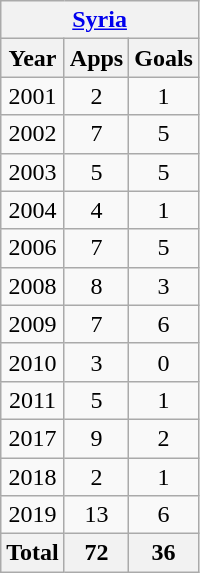<table class="wikitable" style="text-align:center">
<tr>
<th colspan=3><a href='#'>Syria</a></th>
</tr>
<tr>
<th>Year</th>
<th>Apps</th>
<th>Goals</th>
</tr>
<tr>
<td>2001</td>
<td>2</td>
<td>1</td>
</tr>
<tr>
<td>2002</td>
<td>7</td>
<td>5</td>
</tr>
<tr>
<td>2003</td>
<td>5</td>
<td>5</td>
</tr>
<tr>
<td>2004</td>
<td>4</td>
<td>1</td>
</tr>
<tr>
<td>2006</td>
<td>7</td>
<td>5</td>
</tr>
<tr>
<td>2008</td>
<td>8</td>
<td>3</td>
</tr>
<tr>
<td>2009</td>
<td>7</td>
<td>6</td>
</tr>
<tr>
<td>2010</td>
<td>3</td>
<td>0</td>
</tr>
<tr>
<td>2011</td>
<td>5</td>
<td>1</td>
</tr>
<tr>
<td>2017</td>
<td>9</td>
<td>2</td>
</tr>
<tr>
<td>2018</td>
<td>2</td>
<td>1</td>
</tr>
<tr>
<td>2019</td>
<td>13</td>
<td>6</td>
</tr>
<tr>
<th>Total</th>
<th>72</th>
<th>36</th>
</tr>
</table>
